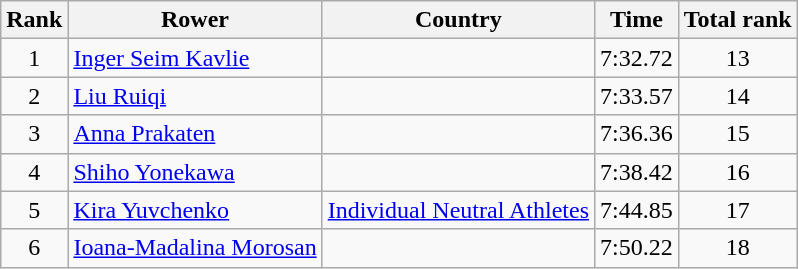<table class="wikitable" style="text-align:center">
<tr>
<th>Rank</th>
<th>Rower</th>
<th>Country</th>
<th>Time</th>
<th>Total rank</th>
</tr>
<tr>
<td>1</td>
<td align="left"><a href='#'>Inger Seim Kavlie</a></td>
<td align="left"></td>
<td>7:32.72</td>
<td>13</td>
</tr>
<tr>
<td>2</td>
<td align="left"><a href='#'>Liu Ruiqi</a></td>
<td align="left"></td>
<td>7:33.57</td>
<td>14</td>
</tr>
<tr>
<td>3</td>
<td align="left"><a href='#'>Anna Prakaten</a></td>
<td align="left"></td>
<td>7:36.36</td>
<td>15</td>
</tr>
<tr>
<td>4</td>
<td align="left"><a href='#'>Shiho Yonekawa</a></td>
<td align="left"></td>
<td>7:38.42</td>
<td>16</td>
</tr>
<tr>
<td>5</td>
<td align="left"><a href='#'>Kira Yuvchenko</a></td>
<td align="left"><a href='#'>Individual Neutral Athletes</a></td>
<td>7:44.85</td>
<td>17</td>
</tr>
<tr>
<td>6</td>
<td align="left"><a href='#'>Ioana-Madalina Morosan</a></td>
<td align="left"></td>
<td>7:50.22</td>
<td>18</td>
</tr>
</table>
